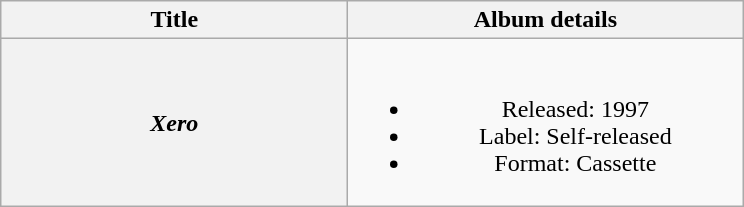<table class="wikitable plainrowheaders" style="text-align:center;" border="1">
<tr>
<th scope="col" style="width:14em;">Title</th>
<th scope="col" style="width:16em;">Album details</th>
</tr>
<tr>
<th scope="row"><em>Xero</em></th>
<td><br><ul><li>Released: 1997</li><li>Label: Self-released</li><li>Format: Cassette</li></ul></td>
</tr>
</table>
